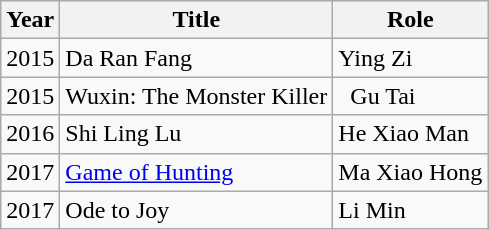<table class="wikitable">
<tr>
<th>Year</th>
<th>Title</th>
<th>Role</th>
</tr>
<tr>
<td>2015</td>
<td>Da Ran Fang</td>
<td>Ying Zi</td>
</tr>
<tr>
<td>2015</td>
<td>Wuxin: The Monster Killer</td>
<td> 	Gu Tai</td>
</tr>
<tr>
<td>2016</td>
<td>Shi Ling Lu </td>
<td>He Xiao Man</td>
</tr>
<tr>
<td>2017</td>
<td><a href='#'>Game of Hunting</a></td>
<td>Ma Xiao Hong</td>
</tr>
<tr>
<td>2017</td>
<td>Ode to Joy</td>
<td>Li Min</td>
</tr>
</table>
